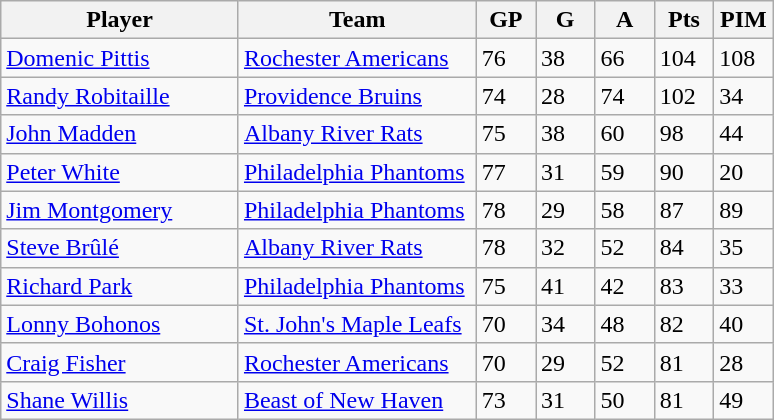<table class="wikitable">
<tr>
<th bgcolor="#DDDDFF" width="30%">Player</th>
<th bgcolor="#DDDDFF" width="30%">Team</th>
<th bgcolor="#DDDDFF" width="7.5%">GP</th>
<th bgcolor="#DDDDFF" width="7.5%">G</th>
<th bgcolor="#DDDDFF" width="7.5%">A</th>
<th bgcolor="#DDDDFF" width="7.5%">Pts</th>
<th bgcolor="#DDDDFF" width="7.5%">PIM</th>
</tr>
<tr>
<td><a href='#'>Domenic Pittis</a></td>
<td><a href='#'>Rochester Americans</a></td>
<td>76</td>
<td>38</td>
<td>66</td>
<td>104</td>
<td>108</td>
</tr>
<tr>
<td><a href='#'>Randy Robitaille</a></td>
<td><a href='#'>Providence Bruins</a></td>
<td>74</td>
<td>28</td>
<td>74</td>
<td>102</td>
<td>34</td>
</tr>
<tr>
<td><a href='#'>John Madden</a></td>
<td><a href='#'>Albany River Rats</a></td>
<td>75</td>
<td>38</td>
<td>60</td>
<td>98</td>
<td>44</td>
</tr>
<tr>
<td><a href='#'>Peter White</a></td>
<td><a href='#'>Philadelphia Phantoms</a></td>
<td>77</td>
<td>31</td>
<td>59</td>
<td>90</td>
<td>20</td>
</tr>
<tr>
<td><a href='#'>Jim Montgomery</a></td>
<td><a href='#'>Philadelphia Phantoms</a></td>
<td>78</td>
<td>29</td>
<td>58</td>
<td>87</td>
<td>89</td>
</tr>
<tr>
<td><a href='#'>Steve Brûlé</a></td>
<td><a href='#'>Albany River Rats</a></td>
<td>78</td>
<td>32</td>
<td>52</td>
<td>84</td>
<td>35</td>
</tr>
<tr>
<td><a href='#'>Richard Park</a></td>
<td><a href='#'>Philadelphia Phantoms</a></td>
<td>75</td>
<td>41</td>
<td>42</td>
<td>83</td>
<td>33</td>
</tr>
<tr>
<td><a href='#'>Lonny Bohonos</a></td>
<td><a href='#'>St. John's Maple Leafs</a></td>
<td>70</td>
<td>34</td>
<td>48</td>
<td>82</td>
<td>40</td>
</tr>
<tr>
<td><a href='#'>Craig Fisher</a></td>
<td><a href='#'>Rochester Americans</a></td>
<td>70</td>
<td>29</td>
<td>52</td>
<td>81</td>
<td>28</td>
</tr>
<tr>
<td><a href='#'>Shane Willis</a></td>
<td><a href='#'>Beast of New Haven</a></td>
<td>73</td>
<td>31</td>
<td>50</td>
<td>81</td>
<td>49</td>
</tr>
</table>
